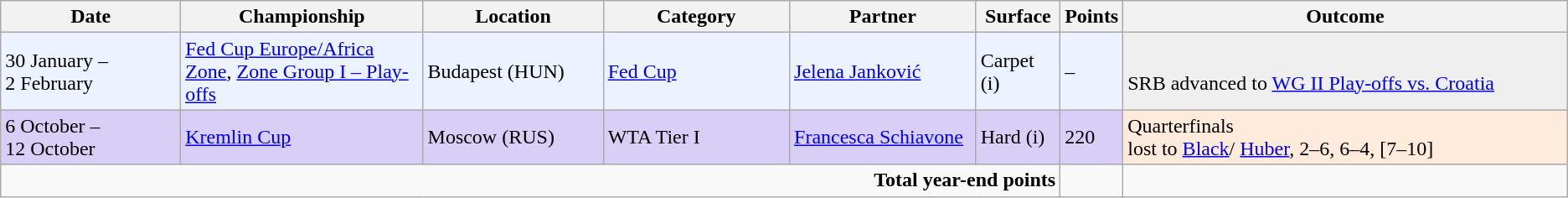<table class="wikitable">
<tr>
<th width=140>Date</th>
<th width=190>Championship</th>
<th width=140>Location</th>
<th width=145>Category</th>
<th width=145>Partner</th>
<th width=60>Surface</th>
<th width=40>Points</th>
<th width=360>Outcome</th>
</tr>
<tr style="background:#ecf2ff;">
<td>30 January – <br>2 February</td>
<td><a href='#'>Fed Cup Europe/Africa Zone</a>, <a href='#'>Zone Group I – Play-offs</a></td>
<td>Budapest (HUN)</td>
<td><a href='#'>Fed Cup</a></td>
<td> <a href='#'>Jelena Janković</a></td>
<td>Carpet (i)</td>
<td>–</td>
<td style="background:#efefef;"><br>SRB advanced to <a href='#'>WG II Play-offs vs. Croatia</a></td>
</tr>
<tr style="background:#d8cef6;">
<td>6 October –<br>12 October</td>
<td><a href='#'>Kremlin Cup</a></td>
<td>Moscow (RUS)</td>
<td>WTA Tier I</td>
<td> <a href='#'>Francesca Schiavone</a></td>
<td>Hard (i)</td>
<td>220</td>
<td style="background:#ffebdc;">Quarterfinals <br>lost to  <a href='#'>Black</a>/ <a href='#'>Huber</a>, 2–6, 6–4, [7–10]</td>
</tr>
<tr>
<td colspan=6 align=right><strong>Total year-end points</strong></td>
<td></td>
<td></td>
</tr>
</table>
